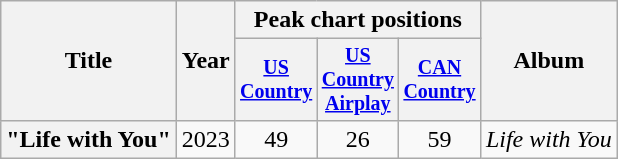<table class="wikitable plainrowheaders" style="text-align:center;">
<tr>
<th scope="col" rowspan="2">Title</th>
<th scope="col" rowspan="2">Year</th>
<th scope="col" colspan="3">Peak chart positions</th>
<th scope="col" rowspan="2">Album</th>
</tr>
<tr style="font-size:smaller;">
<th scope="col" width="45"><a href='#'>US Country</a><br></th>
<th scope="col" width="45"><a href='#'>US Country Airplay</a><br></th>
<th scope="col" width="45"><a href='#'>CAN Country</a><br></th>
</tr>
<tr>
<th scope="row">"Life with You"</th>
<td>2023</td>
<td>49</td>
<td>26</td>
<td>59</td>
<td><em>Life with You</em></td>
</tr>
</table>
